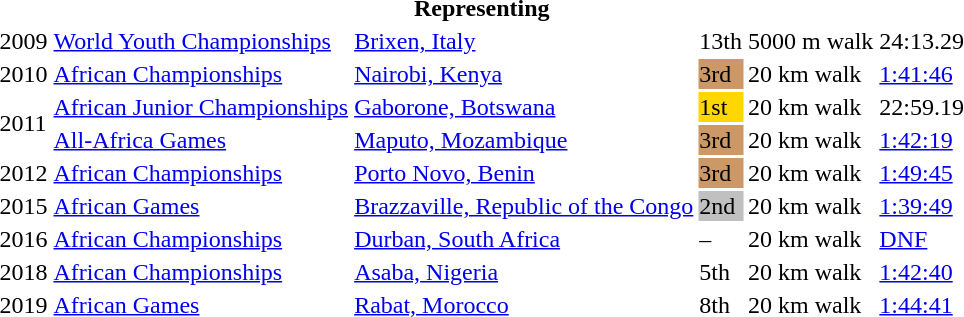<table>
<tr>
<th colspan="6">Representing </th>
</tr>
<tr>
<td>2009</td>
<td><a href='#'>World Youth Championships</a></td>
<td><a href='#'>Brixen, Italy</a></td>
<td>13th</td>
<td>5000 m walk</td>
<td>24:13.29</td>
</tr>
<tr>
<td>2010</td>
<td><a href='#'>African Championships</a></td>
<td><a href='#'>Nairobi, Kenya</a></td>
<td bgcolor=cc9966>3rd</td>
<td>20 km walk</td>
<td><a href='#'>1:41:46</a></td>
</tr>
<tr>
<td rowspan=2>2011</td>
<td><a href='#'>African Junior Championships</a></td>
<td><a href='#'>Gaborone, Botswana</a></td>
<td bgcolor=gold>1st</td>
<td>20 km walk</td>
<td>22:59.19</td>
</tr>
<tr>
<td><a href='#'>All-Africa Games</a></td>
<td><a href='#'>Maputo, Mozambique</a></td>
<td bgcolor=cc9966>3rd</td>
<td>20 km walk</td>
<td><a href='#'>1:42:19</a></td>
</tr>
<tr>
<td>2012</td>
<td><a href='#'>African Championships</a></td>
<td><a href='#'>Porto Novo, Benin</a></td>
<td bgcolor=cc9966>3rd</td>
<td>20 km walk</td>
<td><a href='#'>1:49:45</a></td>
</tr>
<tr>
<td>2015</td>
<td><a href='#'>African Games</a></td>
<td><a href='#'>Brazzaville, Republic of the Congo</a></td>
<td bgcolor=silver>2nd</td>
<td>20 km walk</td>
<td><a href='#'>1:39:49</a></td>
</tr>
<tr>
<td>2016</td>
<td><a href='#'>African Championships</a></td>
<td><a href='#'>Durban, South Africa</a></td>
<td>–</td>
<td>20 km walk</td>
<td><a href='#'>DNF</a></td>
</tr>
<tr>
<td>2018</td>
<td><a href='#'>African Championships</a></td>
<td><a href='#'>Asaba, Nigeria</a></td>
<td>5th</td>
<td>20 km walk</td>
<td><a href='#'>1:42:40</a></td>
</tr>
<tr>
<td>2019</td>
<td><a href='#'>African Games</a></td>
<td><a href='#'>Rabat, Morocco</a></td>
<td>8th</td>
<td>20 km walk</td>
<td><a href='#'>1:44:41</a></td>
</tr>
</table>
